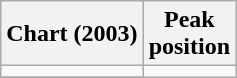<table class="wikitable sortable plainrowheaders">
<tr>
<th>Chart (2003)</th>
<th>Peak<br>position</th>
</tr>
<tr>
<td></td>
</tr>
<tr>
</tr>
</table>
